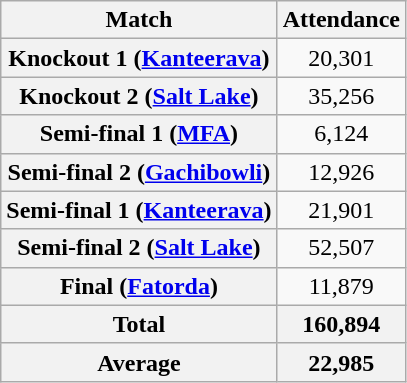<table class="wikitable plainrowheaders sortable" style="text-align:center;">
<tr>
<th>Match</th>
<th>Attendance</th>
</tr>
<tr>
<th scope='row'>Knockout 1 (<a href='#'>Kanteerava</a>)</th>
<td>20,301</td>
</tr>
<tr>
<th scope='row'>Knockout 2 (<a href='#'>Salt Lake</a>)</th>
<td>35,256</td>
</tr>
<tr>
<th scope='row'>Semi-final 1 (<a href='#'>MFA</a>)</th>
<td>6,124</td>
</tr>
<tr>
<th scope='row'>Semi-final 2 (<a href='#'>Gachibowli</a>)</th>
<td>12,926</td>
</tr>
<tr>
<th scope='row'>Semi-final 1 (<a href='#'>Kanteerava</a>)</th>
<td>21,901</td>
</tr>
<tr>
<th scope='row'>Semi-final 2 (<a href='#'>Salt Lake</a>)</th>
<td>52,507</td>
</tr>
<tr>
<th scope='row'>Final (<a href='#'>Fatorda</a>)</th>
<td>11,879</td>
</tr>
<tr>
<th>Total</th>
<th>160,894</th>
</tr>
<tr>
<th>Average</th>
<th>22,985</th>
</tr>
</table>
